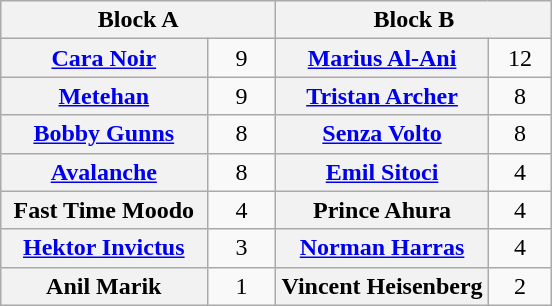<table class="wikitable" style="margin: 1em auto 1em auto;text-align:center">
<tr>
<th colspan="2" style="width:50%">Block A</th>
<th colspan="2" style="width:50%">Block B</th>
</tr>
<tr>
<th><a href='#'>Cara Noir</a></th>
<td style="width:35px">9</td>
<th><a href='#'>Marius Al-Ani</a></th>
<td style="width:35px">12</td>
</tr>
<tr>
<th><a href='#'>Metehan</a></th>
<td style="width:35px">9</td>
<th><a href='#'>Tristan Archer</a></th>
<td style="width:35px">8</td>
</tr>
<tr>
<th><a href='#'>Bobby Gunns</a></th>
<td style="width:35px">8</td>
<th><a href='#'>Senza Volto</a></th>
<td style="width:35px">8</td>
</tr>
<tr>
<th><a href='#'>Avalanche</a></th>
<td style="width:35px">8</td>
<th><a href='#'>Emil Sitoci</a></th>
<td style="width:35px">4</td>
</tr>
<tr>
<th>Fast Time Moodo</th>
<td style="width:35px">4</td>
<th>Prince Ahura</th>
<td style="width:35px">4</td>
</tr>
<tr>
<th><a href='#'>Hektor Invictus</a></th>
<td style="width:35px">3</td>
<th><a href='#'>Norman Harras</a></th>
<td style="width:35px">4</td>
</tr>
<tr>
<th>Anil Marik</th>
<td style="width:35px">1</td>
<th>Vincent Heisenberg</th>
<td style="width:35px">2</td>
</tr>
</table>
